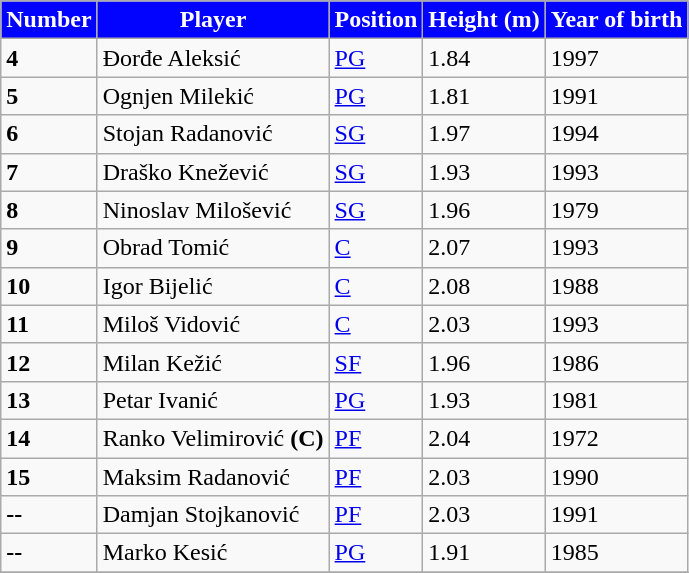<table class="wikitable">
<tr>
<th style="background:#0202FF;color:white;">Number</th>
<th style="background:#0202FF;color:white;">Player</th>
<th style="background:#0202FF;color:white;">Position</th>
<th style="background:#0202FF;color:white;">Height (m)</th>
<th style="background:#0202FF;color:white;">Year of birth</th>
</tr>
<tr>
<td><strong>4</strong></td>
<td> Đorđe Aleksić</td>
<td><a href='#'>PG</a></td>
<td>1.84</td>
<td>1997</td>
</tr>
<tr>
<td><strong>5</strong></td>
<td> Ognjen Milekić</td>
<td><a href='#'>PG</a></td>
<td>1.81</td>
<td>1991</td>
</tr>
<tr>
<td><strong>6</strong></td>
<td> Stojan Radanović</td>
<td><a href='#'>SG</a></td>
<td>1.97</td>
<td>1994</td>
</tr>
<tr>
<td><strong>7</strong></td>
<td> Draško Knežević</td>
<td><a href='#'>SG</a></td>
<td>1.93</td>
<td>1993</td>
</tr>
<tr>
<td><strong>8</strong></td>
<td> Ninoslav Milošević</td>
<td><a href='#'>SG</a></td>
<td>1.96</td>
<td>1979</td>
</tr>
<tr>
<td><strong>9</strong></td>
<td> Obrad Tomić</td>
<td><a href='#'>C</a></td>
<td>2.07</td>
<td>1993</td>
</tr>
<tr>
<td><strong>10</strong></td>
<td> Igor Bijelić</td>
<td><a href='#'>C</a></td>
<td>2.08</td>
<td>1988</td>
</tr>
<tr>
<td><strong>11</strong></td>
<td> Miloš Vidović</td>
<td><a href='#'>C</a></td>
<td>2.03</td>
<td>1993</td>
</tr>
<tr>
<td><strong>12</strong></td>
<td> Milan Kežić</td>
<td><a href='#'>SF</a></td>
<td>1.96</td>
<td>1986</td>
</tr>
<tr>
<td><strong>13</strong></td>
<td> Petar Ivanić</td>
<td><a href='#'>PG</a></td>
<td>1.93</td>
<td>1981</td>
</tr>
<tr>
<td><strong>14</strong></td>
<td> Ranko Velimirović  <strong>(C)</strong></td>
<td><a href='#'>PF</a></td>
<td>2.04</td>
<td>1972</td>
</tr>
<tr>
<td><strong>15</strong></td>
<td> Maksim Radanović</td>
<td><a href='#'>PF</a></td>
<td>2.03</td>
<td>1990</td>
</tr>
<tr>
<td><strong>--</strong></td>
<td> Damjan Stojkanović</td>
<td><a href='#'>PF</a></td>
<td>2.03</td>
<td>1991</td>
</tr>
<tr>
<td><strong>--</strong></td>
<td> Marko Kesić</td>
<td><a href='#'>PG</a></td>
<td>1.91</td>
<td>1985</td>
</tr>
<tr>
</tr>
</table>
